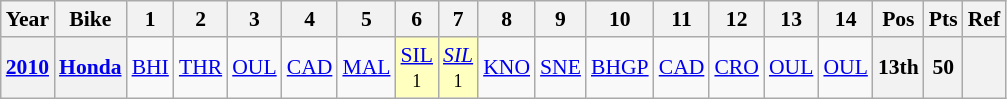<table class="wikitable" style="text-align:center; font-size:90%">
<tr>
<th>Year</th>
<th>Bike</th>
<th>1</th>
<th>2</th>
<th>3</th>
<th>4</th>
<th>5</th>
<th>6</th>
<th>7</th>
<th>8</th>
<th>9</th>
<th>10</th>
<th>11</th>
<th>12</th>
<th>13</th>
<th>14</th>
<th>Pos</th>
<th>Pts</th>
<th>Ref</th>
</tr>
<tr>
<th><a href='#'>2010</a></th>
<th><a href='#'>Honda</a></th>
<td><a href='#'>BHI</a></td>
<td><a href='#'>THR</a></td>
<td><a href='#'>OUL</a></td>
<td><a href='#'>CAD</a></td>
<td><a href='#'>MAL</a></td>
<td style="background:#FFFFBF;"><a href='#'>SIL</a><br><small>1</small></td>
<td style="background:#FFFFBF;"><em><a href='#'>SIL</a></em><br><small>1</small></td>
<td><a href='#'>KNO</a></td>
<td><a href='#'>SNE</a></td>
<td><a href='#'>BHGP</a></td>
<td><a href='#'>CAD</a></td>
<td><a href='#'>CRO</a></td>
<td><a href='#'>OUL</a></td>
<td><a href='#'>OUL</a></td>
<th>13th</th>
<th>50</th>
<th></th>
</tr>
</table>
